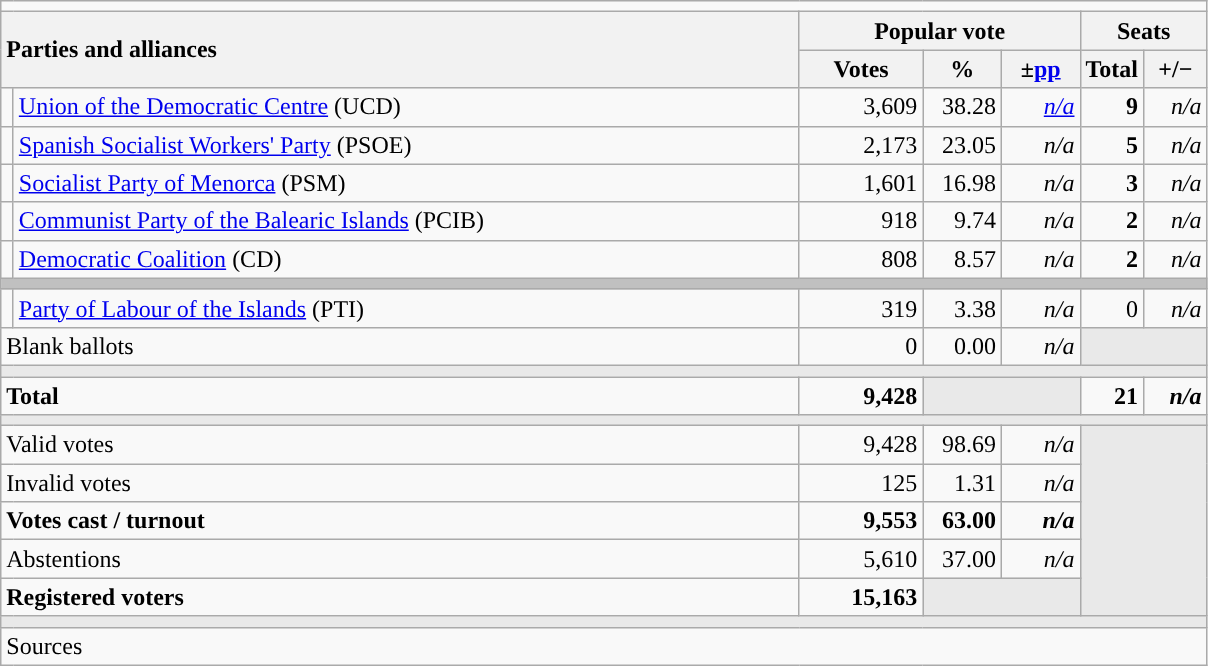<table class="wikitable" style="text-align:right;">
<tr>
<td colspan="7"></td>
</tr>
<tr>
<th style="text-align:left;" rowspan="2" colspan="2" width="525">Parties and alliances</th>
<th colspan="3">Popular vote</th>
<th colspan="2">Seats</th>
</tr>
<tr>
<th width="75">Votes</th>
<th width="45">%</th>
<th width="45">±<a href='#'>pp</a></th>
<th width="35">Total</th>
<th width="35">+/−</th>
</tr>
<tr>
<td width="1" style="color:inherit;background:"></td>
<td align="left"><a href='#'>Union of the Democratic Centre</a> (UCD)</td>
<td>3,609</td>
<td>38.28</td>
<td><em><a href='#'>n/a</a></em></td>
<td><strong>9</strong></td>
<td><em>n/a</em></td>
</tr>
<tr>
<td style="color:inherit;background:"></td>
<td align="left"><a href='#'>Spanish Socialist Workers' Party</a> (PSOE)</td>
<td>2,173</td>
<td>23.05</td>
<td><em>n/a</em></td>
<td><strong>5</strong></td>
<td><em>n/a</em></td>
</tr>
<tr>
<td style="color:inherit;background:"></td>
<td align="left"><a href='#'>Socialist Party of Menorca</a> (PSM)</td>
<td>1,601</td>
<td>16.98</td>
<td><em>n/a</em></td>
<td><strong>3</strong></td>
<td><em>n/a</em></td>
</tr>
<tr>
<td style="color:inherit;background:"></td>
<td align="left"><a href='#'>Communist Party of the Balearic Islands</a> (PCIB)</td>
<td>918</td>
<td>9.74</td>
<td><em>n/a</em></td>
<td><strong>2</strong></td>
<td><em>n/a</em></td>
</tr>
<tr>
<td style="color:inherit;background:"></td>
<td align="left"><a href='#'>Democratic Coalition</a> (CD)</td>
<td>808</td>
<td>8.57</td>
<td><em>n/a</em></td>
<td><strong>2</strong></td>
<td><em>n/a</em></td>
</tr>
<tr>
<td colspan="7" bgcolor="#C0C0C0"></td>
</tr>
<tr>
<td style="color:inherit;background:"></td>
<td align="left"><a href='#'>Party of Labour of the Islands</a> (PTI)</td>
<td>319</td>
<td>3.38</td>
<td><em>n/a</em></td>
<td>0</td>
<td><em>n/a</em></td>
</tr>
<tr>
<td align="left" colspan="2">Blank ballots</td>
<td>0</td>
<td>0.00</td>
<td><em>n/a</em></td>
<td bgcolor="#E9E9E9" colspan="2"></td>
</tr>
<tr>
<td colspan="7" bgcolor="#E9E9E9"></td>
</tr>
<tr style="font-weight:bold;">
<td align="left" colspan="2">Total</td>
<td>9,428</td>
<td bgcolor="#E9E9E9" colspan="2"></td>
<td>21</td>
<td><em>n/a</em></td>
</tr>
<tr>
<td colspan="7" bgcolor="#E9E9E9"></td>
</tr>
<tr>
<td align="left" colspan="2">Valid votes</td>
<td>9,428</td>
<td>98.69</td>
<td><em>n/a</em></td>
<td bgcolor="#E9E9E9" colspan="2" rowspan="5"></td>
</tr>
<tr>
<td align="left" colspan="2">Invalid votes</td>
<td>125</td>
<td>1.31</td>
<td><em>n/a</em></td>
</tr>
<tr style="font-weight:bold;">
<td align="left" colspan="2">Votes cast / turnout</td>
<td>9,553</td>
<td>63.00</td>
<td><em>n/a</em></td>
</tr>
<tr>
<td align="left" colspan="2">Abstentions</td>
<td>5,610</td>
<td>37.00</td>
<td><em>n/a</em></td>
</tr>
<tr style="font-weight:bold;">
<td align="left" colspan="2">Registered voters</td>
<td>15,163</td>
<td bgcolor="#E9E9E9" colspan="2"></td>
</tr>
<tr>
<td colspan="7" bgcolor="#E9E9E9"></td>
</tr>
<tr>
<td align="left" colspan="7">Sources</td>
</tr>
</table>
